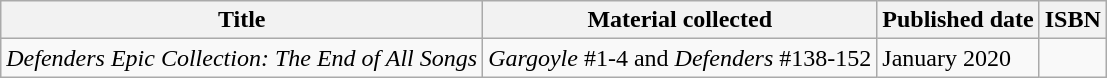<table class="wikitable">
<tr>
<th>Title</th>
<th>Material collected</th>
<th>Published date</th>
<th>ISBN</th>
</tr>
<tr>
<td><em>Defenders Epic Collection: The End of All Songs</em></td>
<td><em>Gargoyle</em> #1-4 and <em>Defenders</em> #138-152</td>
<td>January 2020</td>
<td></td>
</tr>
</table>
